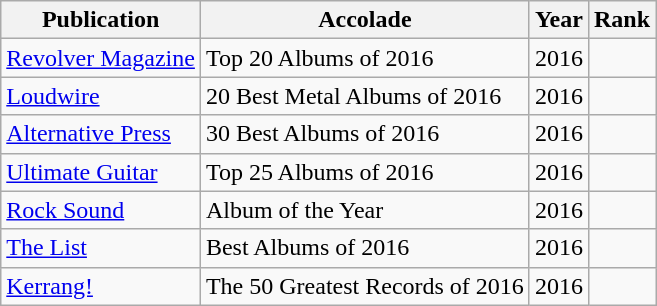<table class="sortable wikitable">
<tr>
<th>Publication</th>
<th>Accolade</th>
<th>Year</th>
<th>Rank</th>
</tr>
<tr>
<td><a href='#'>Revolver Magazine</a></td>
<td>Top 20 Albums of 2016</td>
<td>2016</td>
<td></td>
</tr>
<tr>
<td><a href='#'>Loudwire</a></td>
<td>20 Best Metal Albums of 2016</td>
<td>2016</td>
<td></td>
</tr>
<tr>
<td><a href='#'>Alternative Press</a></td>
<td>30 Best Albums of 2016</td>
<td>2016</td>
<td></td>
</tr>
<tr>
<td><a href='#'>Ultimate Guitar</a></td>
<td>Top 25 Albums of 2016</td>
<td>2016</td>
<td></td>
</tr>
<tr>
<td><a href='#'>Rock Sound</a></td>
<td>Album of the Year</td>
<td>2016</td>
<td></td>
</tr>
<tr>
<td><a href='#'>The List</a></td>
<td>Best Albums of 2016</td>
<td>2016</td>
<td></td>
</tr>
<tr>
<td><a href='#'>Kerrang!</a></td>
<td>The 50 Greatest Records of 2016</td>
<td>2016</td>
<td></td>
</tr>
</table>
